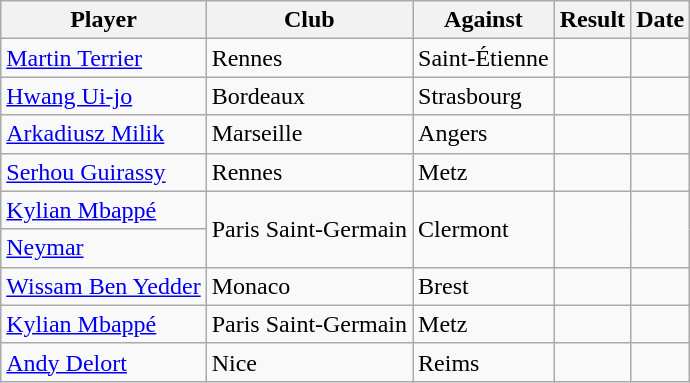<table class="wikitable sortable">
<tr>
<th>Player</th>
<th>Club</th>
<th>Against</th>
<th>Result</th>
<th>Date</th>
</tr>
<tr>
<td> <a href='#'>Martin Terrier</a></td>
<td>Rennes</td>
<td>Saint-Étienne</td>
<td></td>
<td></td>
</tr>
<tr>
<td> <a href='#'>Hwang Ui-jo</a></td>
<td>Bordeaux</td>
<td>Strasbourg</td>
<td></td>
<td></td>
</tr>
<tr>
<td> <a href='#'>Arkadiusz Milik</a></td>
<td>Marseille</td>
<td>Angers</td>
<td></td>
<td></td>
</tr>
<tr>
<td> <a href='#'>Serhou Guirassy</a></td>
<td>Rennes</td>
<td>Metz</td>
<td></td>
<td></td>
</tr>
<tr>
<td> <a href='#'>Kylian Mbappé</a></td>
<td rowspan="2">Paris Saint-Germain</td>
<td rowspan="2">Clermont</td>
<td rowspan="2"></td>
<td rowspan="2"></td>
</tr>
<tr>
<td> <a href='#'>Neymar</a></td>
</tr>
<tr>
<td> <a href='#'>Wissam Ben Yedder</a></td>
<td>Monaco</td>
<td>Brest</td>
<td></td>
<td></td>
</tr>
<tr>
<td> <a href='#'>Kylian Mbappé</a></td>
<td>Paris Saint-Germain</td>
<td>Metz</td>
<td></td>
<td></td>
</tr>
<tr>
<td> <a href='#'>Andy Delort</a></td>
<td>Nice</td>
<td>Reims</td>
<td></td>
<td></td>
</tr>
</table>
